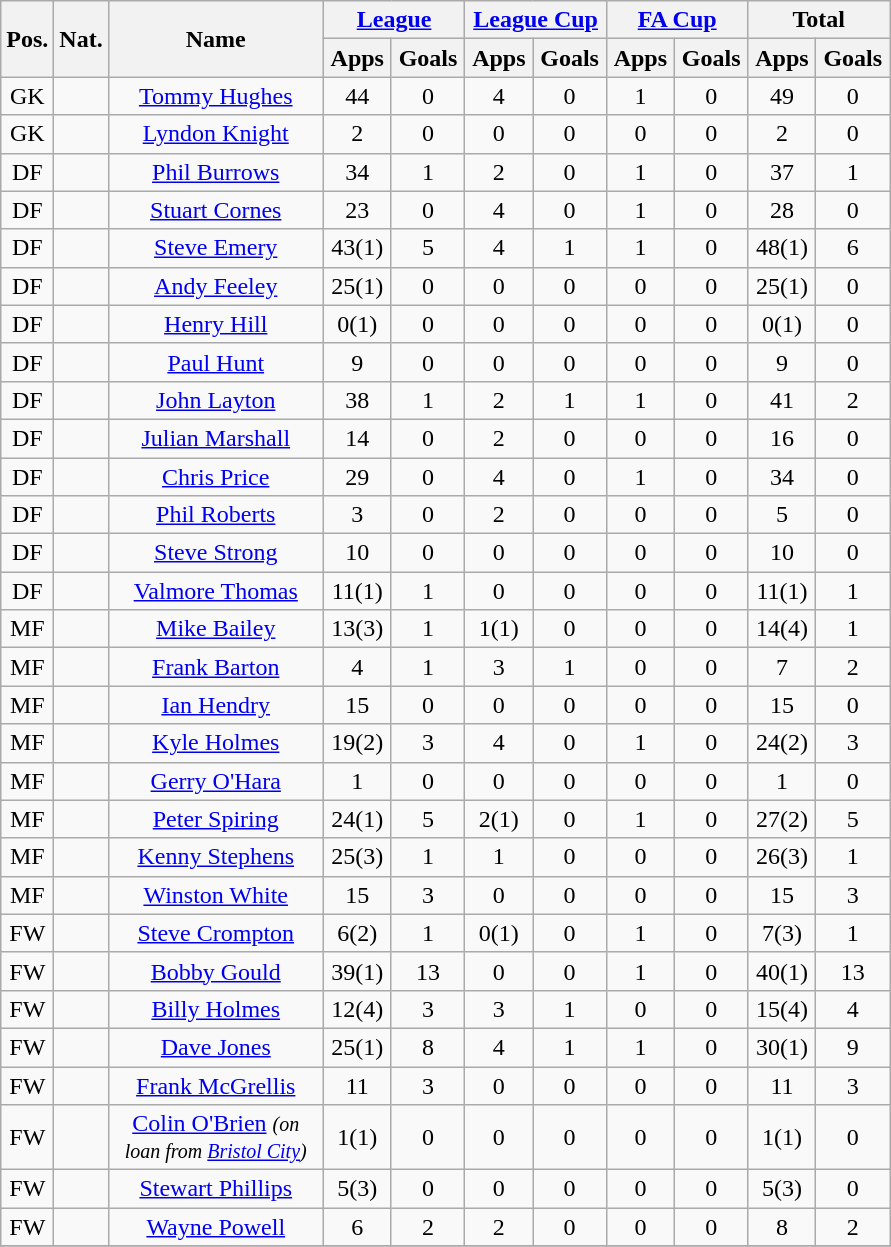<table class="wikitable plainrowheaders" style="text-align:center">
<tr>
<th rowspan="2">Pos.</th>
<th rowspan="2">Nat.</th>
<th rowspan="2" width="136">Name</th>
<th colspan="2" width="87"><a href='#'>League</a></th>
<th colspan="2" width="87"><a href='#'>League Cup</a></th>
<th colspan="2" width="87"><a href='#'>FA Cup</a></th>
<th colspan="2" width="87">Total</th>
</tr>
<tr>
<th>Apps</th>
<th>Goals</th>
<th>Apps</th>
<th>Goals</th>
<th>Apps</th>
<th>Goals</th>
<th>Apps</th>
<th>Goals</th>
</tr>
<tr>
<td>GK</td>
<td></td>
<td><a href='#'>Tommy Hughes</a></td>
<td>44</td>
<td>0</td>
<td>4</td>
<td>0</td>
<td>1</td>
<td>0</td>
<td>49</td>
<td>0</td>
</tr>
<tr>
<td>GK</td>
<td></td>
<td><a href='#'>Lyndon Knight</a></td>
<td>2</td>
<td>0</td>
<td>0</td>
<td>0</td>
<td>0</td>
<td>0</td>
<td>2</td>
<td>0</td>
</tr>
<tr>
<td>DF</td>
<td></td>
<td><a href='#'>Phil Burrows</a></td>
<td>34</td>
<td>1</td>
<td>2</td>
<td>0</td>
<td>1</td>
<td>0</td>
<td>37</td>
<td>1</td>
</tr>
<tr>
<td>DF</td>
<td></td>
<td><a href='#'>Stuart Cornes</a></td>
<td>23</td>
<td>0</td>
<td>4</td>
<td>0</td>
<td>1</td>
<td>0</td>
<td>28</td>
<td>0</td>
</tr>
<tr>
<td>DF</td>
<td></td>
<td><a href='#'>Steve Emery</a></td>
<td>43(1)</td>
<td>5</td>
<td>4</td>
<td>1</td>
<td>1</td>
<td>0</td>
<td>48(1)</td>
<td>6</td>
</tr>
<tr>
<td>DF</td>
<td></td>
<td><a href='#'>Andy Feeley</a></td>
<td>25(1)</td>
<td>0</td>
<td>0</td>
<td>0</td>
<td>0</td>
<td>0</td>
<td>25(1)</td>
<td>0</td>
</tr>
<tr>
<td>DF</td>
<td></td>
<td><a href='#'>Henry Hill</a></td>
<td>0(1)</td>
<td>0</td>
<td>0</td>
<td>0</td>
<td>0</td>
<td>0</td>
<td>0(1)</td>
<td>0</td>
</tr>
<tr>
<td>DF</td>
<td></td>
<td><a href='#'>Paul Hunt</a></td>
<td>9</td>
<td>0</td>
<td>0</td>
<td>0</td>
<td>0</td>
<td>0</td>
<td>9</td>
<td>0</td>
</tr>
<tr>
<td>DF</td>
<td></td>
<td><a href='#'>John Layton</a></td>
<td>38</td>
<td>1</td>
<td>2</td>
<td>1</td>
<td>1</td>
<td>0</td>
<td>41</td>
<td>2</td>
</tr>
<tr>
<td>DF</td>
<td></td>
<td><a href='#'>Julian Marshall</a></td>
<td>14</td>
<td>0</td>
<td>2</td>
<td>0</td>
<td>0</td>
<td>0</td>
<td>16</td>
<td>0</td>
</tr>
<tr>
<td>DF</td>
<td></td>
<td><a href='#'>Chris Price</a></td>
<td>29</td>
<td>0</td>
<td>4</td>
<td>0</td>
<td>1</td>
<td>0</td>
<td>34</td>
<td>0</td>
</tr>
<tr>
<td>DF</td>
<td></td>
<td><a href='#'>Phil Roberts</a></td>
<td>3</td>
<td>0</td>
<td>2</td>
<td>0</td>
<td>0</td>
<td>0</td>
<td>5</td>
<td>0</td>
</tr>
<tr>
<td>DF</td>
<td></td>
<td><a href='#'>Steve Strong</a></td>
<td>10</td>
<td>0</td>
<td>0</td>
<td>0</td>
<td>0</td>
<td>0</td>
<td>10</td>
<td>0</td>
</tr>
<tr>
<td>DF</td>
<td></td>
<td><a href='#'>Valmore Thomas</a></td>
<td>11(1)</td>
<td>1</td>
<td>0</td>
<td>0</td>
<td>0</td>
<td>0</td>
<td>11(1)</td>
<td>1</td>
</tr>
<tr>
<td>MF</td>
<td></td>
<td><a href='#'>Mike Bailey</a></td>
<td>13(3)</td>
<td>1</td>
<td>1(1)</td>
<td>0</td>
<td>0</td>
<td>0</td>
<td>14(4)</td>
<td>1</td>
</tr>
<tr>
<td>MF</td>
<td></td>
<td><a href='#'>Frank Barton</a></td>
<td>4</td>
<td>1</td>
<td>3</td>
<td>1</td>
<td>0</td>
<td>0</td>
<td>7</td>
<td>2</td>
</tr>
<tr>
<td>MF</td>
<td></td>
<td><a href='#'>Ian Hendry</a></td>
<td>15</td>
<td>0</td>
<td>0</td>
<td>0</td>
<td>0</td>
<td>0</td>
<td>15</td>
<td>0</td>
</tr>
<tr>
<td>MF</td>
<td></td>
<td><a href='#'>Kyle Holmes</a></td>
<td>19(2)</td>
<td>3</td>
<td>4</td>
<td>0</td>
<td>1</td>
<td>0</td>
<td>24(2)</td>
<td>3</td>
</tr>
<tr>
<td>MF</td>
<td></td>
<td><a href='#'>Gerry O'Hara</a></td>
<td>1</td>
<td>0</td>
<td>0</td>
<td>0</td>
<td>0</td>
<td>0</td>
<td>1</td>
<td>0</td>
</tr>
<tr>
<td>MF</td>
<td></td>
<td><a href='#'>Peter Spiring</a></td>
<td>24(1)</td>
<td>5</td>
<td>2(1)</td>
<td>0</td>
<td>1</td>
<td>0</td>
<td>27(2)</td>
<td>5</td>
</tr>
<tr>
<td>MF</td>
<td></td>
<td><a href='#'>Kenny Stephens</a></td>
<td>25(3)</td>
<td>1</td>
<td>1</td>
<td>0</td>
<td>0</td>
<td>0</td>
<td>26(3)</td>
<td>1</td>
</tr>
<tr>
<td>MF</td>
<td></td>
<td><a href='#'>Winston White</a></td>
<td>15</td>
<td>3</td>
<td>0</td>
<td>0</td>
<td>0</td>
<td>0</td>
<td>15</td>
<td>3</td>
</tr>
<tr>
<td>FW</td>
<td></td>
<td><a href='#'>Steve Crompton</a></td>
<td>6(2)</td>
<td>1</td>
<td>0(1)</td>
<td>0</td>
<td>1</td>
<td>0</td>
<td>7(3)</td>
<td>1</td>
</tr>
<tr>
<td>FW</td>
<td></td>
<td><a href='#'>Bobby Gould</a></td>
<td>39(1)</td>
<td>13</td>
<td>0</td>
<td>0</td>
<td>1</td>
<td>0</td>
<td>40(1)</td>
<td>13</td>
</tr>
<tr>
<td>FW</td>
<td></td>
<td><a href='#'>Billy Holmes</a></td>
<td>12(4)</td>
<td>3</td>
<td>3</td>
<td>1</td>
<td>0</td>
<td>0</td>
<td>15(4)</td>
<td>4</td>
</tr>
<tr>
<td>FW</td>
<td></td>
<td><a href='#'>Dave Jones</a></td>
<td>25(1)</td>
<td>8</td>
<td>4</td>
<td>1</td>
<td>1</td>
<td>0</td>
<td>30(1)</td>
<td>9</td>
</tr>
<tr>
<td>FW</td>
<td></td>
<td><a href='#'>Frank McGrellis</a></td>
<td>11</td>
<td>3</td>
<td>0</td>
<td>0</td>
<td>0</td>
<td>0</td>
<td>11</td>
<td>3</td>
</tr>
<tr>
<td>FW</td>
<td></td>
<td><a href='#'>Colin O'Brien</a> <em><small>(on loan from <a href='#'>Bristol City</a>)</small></em></td>
<td>1(1)</td>
<td>0</td>
<td>0</td>
<td>0</td>
<td>0</td>
<td>0</td>
<td>1(1)</td>
<td>0</td>
</tr>
<tr>
<td>FW</td>
<td></td>
<td><a href='#'>Stewart Phillips</a></td>
<td>5(3)</td>
<td>0</td>
<td>0</td>
<td>0</td>
<td>0</td>
<td>0</td>
<td>5(3)</td>
<td>0</td>
</tr>
<tr>
<td>FW</td>
<td></td>
<td><a href='#'>Wayne Powell</a></td>
<td>6</td>
<td>2</td>
<td>2</td>
<td>0</td>
<td>0</td>
<td>0</td>
<td>8</td>
<td>2</td>
</tr>
<tr>
</tr>
</table>
